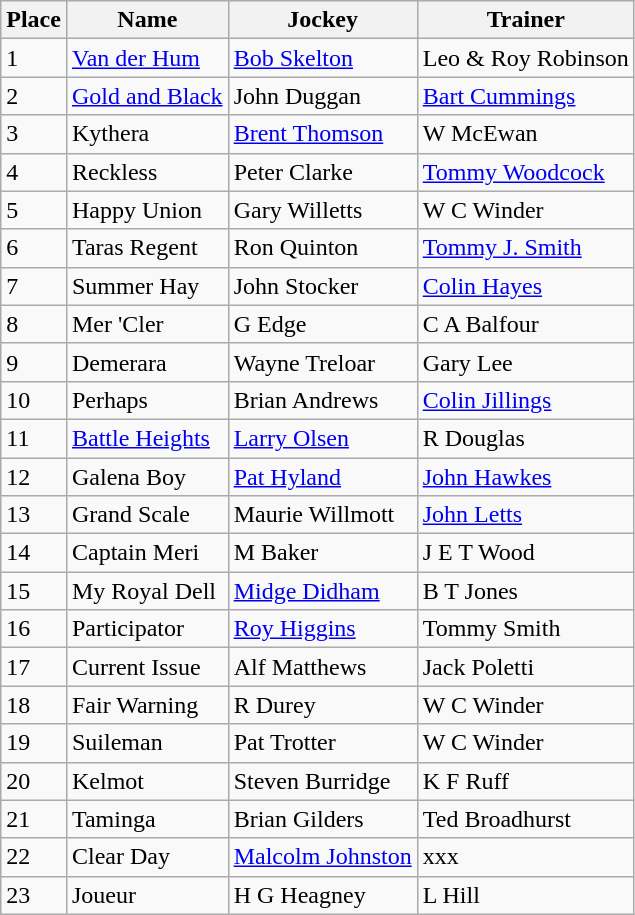<table class="wikitable sortable">
<tr>
<th>Place</th>
<th>Name</th>
<th>Jockey</th>
<th>Trainer</th>
</tr>
<tr>
<td>1</td>
<td><a href='#'>Van der Hum</a></td>
<td><a href='#'>Bob Skelton</a></td>
<td>Leo & Roy Robinson</td>
</tr>
<tr>
<td>2</td>
<td><a href='#'>Gold and Black</a></td>
<td>John Duggan</td>
<td><a href='#'>Bart Cummings</a></td>
</tr>
<tr>
<td>3</td>
<td>Kythera</td>
<td><a href='#'>Brent Thomson</a></td>
<td>W McEwan</td>
</tr>
<tr>
<td>4</td>
<td>Reckless</td>
<td>Peter Clarke</td>
<td><a href='#'>Tommy Woodcock</a></td>
</tr>
<tr>
<td>5</td>
<td>Happy Union</td>
<td>Gary Willetts</td>
<td>W C Winder</td>
</tr>
<tr>
<td>6</td>
<td>Taras Regent</td>
<td>Ron Quinton</td>
<td><a href='#'>Tommy J. Smith</a></td>
</tr>
<tr>
<td>7</td>
<td>Summer Hay</td>
<td>John Stocker</td>
<td><a href='#'>Colin Hayes</a></td>
</tr>
<tr>
<td>8</td>
<td>Mer 'Cler</td>
<td>G Edge</td>
<td>C A Balfour</td>
</tr>
<tr>
<td>9</td>
<td>Demerara</td>
<td>Wayne Treloar</td>
<td>Gary Lee</td>
</tr>
<tr>
<td>10</td>
<td>Perhaps</td>
<td>Brian Andrews</td>
<td><a href='#'>Colin Jillings</a></td>
</tr>
<tr>
<td>11</td>
<td><a href='#'>Battle Heights</a></td>
<td><a href='#'>Larry Olsen</a></td>
<td>R Douglas</td>
</tr>
<tr>
<td>12</td>
<td>Galena Boy</td>
<td><a href='#'>Pat Hyland</a></td>
<td><a href='#'>John Hawkes</a></td>
</tr>
<tr>
<td>13</td>
<td>Grand Scale</td>
<td>Maurie Willmott</td>
<td><a href='#'>John Letts</a></td>
</tr>
<tr>
<td>14</td>
<td>Captain Meri</td>
<td>M Baker</td>
<td>J E T Wood</td>
</tr>
<tr>
<td>15</td>
<td>My Royal Dell</td>
<td><a href='#'>Midge Didham</a></td>
<td>B T Jones</td>
</tr>
<tr>
<td>16</td>
<td>Participator</td>
<td><a href='#'>Roy Higgins</a></td>
<td>Tommy Smith</td>
</tr>
<tr>
<td>17</td>
<td>Current Issue</td>
<td>Alf Matthews</td>
<td>Jack Poletti</td>
</tr>
<tr>
<td>18</td>
<td>Fair Warning</td>
<td>R Durey</td>
<td>W C Winder</td>
</tr>
<tr>
<td>19</td>
<td>Suileman</td>
<td>Pat Trotter</td>
<td>W C Winder</td>
</tr>
<tr>
<td>20</td>
<td>Kelmot</td>
<td>Steven Burridge</td>
<td>K F Ruff</td>
</tr>
<tr>
<td>21</td>
<td>Taminga</td>
<td>Brian Gilders</td>
<td>Ted Broadhurst</td>
</tr>
<tr>
<td>22</td>
<td>Clear Day</td>
<td><a href='#'>Malcolm Johnston</a></td>
<td>xxx</td>
</tr>
<tr>
<td>23</td>
<td>Joueur</td>
<td>H G Heagney</td>
<td>L Hill</td>
</tr>
</table>
